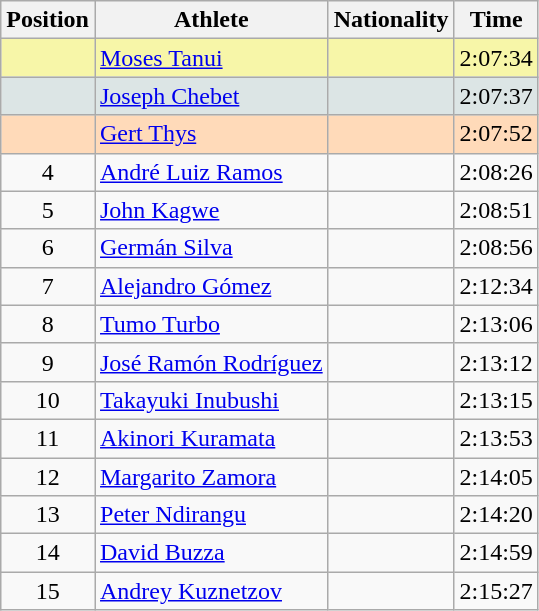<table class="wikitable sortable">
<tr>
<th>Position</th>
<th>Athlete</th>
<th>Nationality</th>
<th>Time</th>
</tr>
<tr bgcolor="#F7F6A8">
<td align=center></td>
<td><a href='#'>Moses Tanui</a></td>
<td></td>
<td>2:07:34</td>
</tr>
<tr bgcolor="#DCE5E5">
<td align=center></td>
<td><a href='#'>Joseph Chebet</a></td>
<td></td>
<td>2:07:37</td>
</tr>
<tr bgcolor="#FFDAB9">
<td align=center></td>
<td><a href='#'>Gert Thys</a></td>
<td></td>
<td>2:07:52</td>
</tr>
<tr>
<td align=center>4</td>
<td><a href='#'>André Luiz Ramos</a></td>
<td></td>
<td>2:08:26</td>
</tr>
<tr>
<td align=center>5</td>
<td><a href='#'>John Kagwe</a></td>
<td></td>
<td>2:08:51</td>
</tr>
<tr>
<td align=center>6</td>
<td><a href='#'>Germán Silva</a></td>
<td></td>
<td>2:08:56</td>
</tr>
<tr>
<td align=center>7</td>
<td><a href='#'>Alejandro Gómez</a></td>
<td></td>
<td>2:12:34</td>
</tr>
<tr>
<td align=center>8</td>
<td><a href='#'>Tumo Turbo</a></td>
<td></td>
<td>2:13:06</td>
</tr>
<tr>
<td align=center>9</td>
<td><a href='#'>José Ramón Rodríguez</a></td>
<td></td>
<td>2:13:12</td>
</tr>
<tr>
<td align=center>10</td>
<td><a href='#'>Takayuki Inubushi</a></td>
<td></td>
<td>2:13:15</td>
</tr>
<tr>
<td align=center>11</td>
<td><a href='#'>Akinori Kuramata</a></td>
<td></td>
<td>2:13:53</td>
</tr>
<tr>
<td align=center>12</td>
<td><a href='#'>Margarito Zamora</a></td>
<td></td>
<td>2:14:05</td>
</tr>
<tr>
<td align=center>13</td>
<td><a href='#'>Peter Ndirangu</a></td>
<td></td>
<td>2:14:20</td>
</tr>
<tr>
<td align=center>14</td>
<td><a href='#'>David Buzza</a></td>
<td></td>
<td>2:14:59</td>
</tr>
<tr>
<td align=center>15</td>
<td><a href='#'>Andrey Kuznetzov</a></td>
<td></td>
<td>2:15:27</td>
</tr>
</table>
